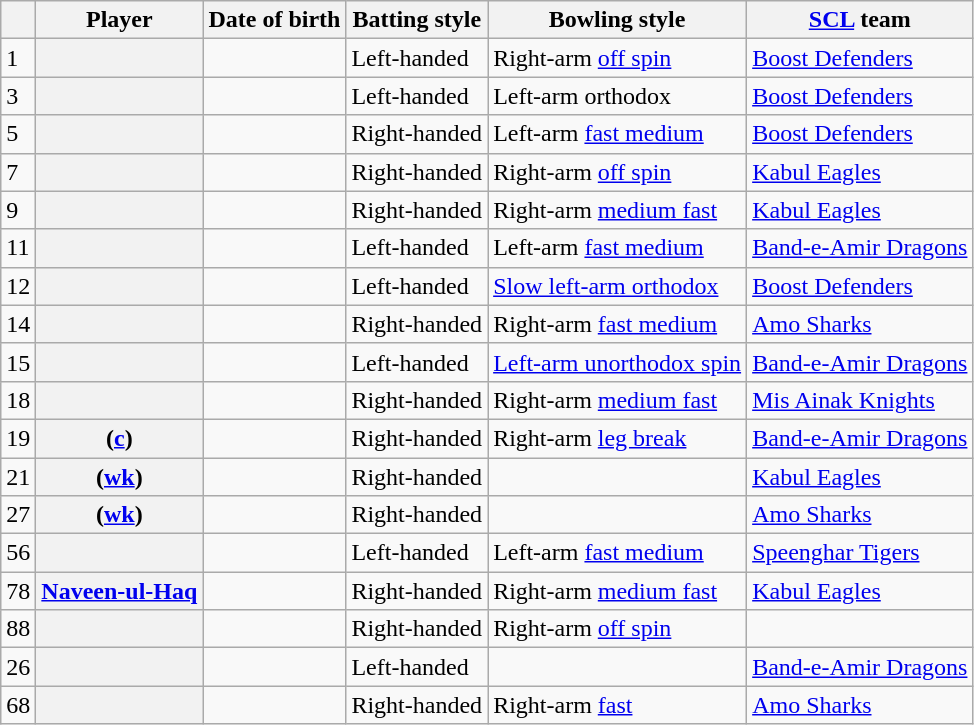<table class="wikitable sortable plainrowheaders">
<tr>
<th scope=col></th>
<th scope=col>Player</th>
<th scope=col>Date of birth</th>
<th scope=col>Batting style</th>
<th scope=col>Bowling style</th>
<th scope=col><a href='#'>SCL</a> team</th>
</tr>
<tr>
<td>1</td>
<th scope=row></th>
<td></td>
<td>Left-handed</td>
<td>Right-arm <a href='#'>off spin</a></td>
<td><a href='#'>Boost Defenders</a></td>
</tr>
<tr>
<td>3</td>
<th scope=row></th>
<td></td>
<td>Left-handed</td>
<td>Left-arm orthodox</td>
<td><a href='#'>Boost Defenders</a></td>
</tr>
<tr>
<td>5</td>
<th scope=row></th>
<td></td>
<td>Right-handed</td>
<td>Left-arm <a href='#'>fast medium</a></td>
<td><a href='#'>Boost Defenders</a></td>
</tr>
<tr>
<td>7</td>
<th scope=row></th>
<td></td>
<td>Right-handed</td>
<td>Right-arm <a href='#'>off spin</a></td>
<td><a href='#'>Kabul Eagles</a></td>
</tr>
<tr>
<td>9</td>
<th scope=row></th>
<td></td>
<td>Right-handed</td>
<td>Right-arm <a href='#'>medium fast</a></td>
<td><a href='#'>Kabul Eagles</a></td>
</tr>
<tr>
<td>11</td>
<th scope=row></th>
<td></td>
<td>Left-handed</td>
<td>Left-arm <a href='#'>fast medium</a></td>
<td><a href='#'>Band-e-Amir Dragons</a></td>
</tr>
<tr>
<td>12</td>
<th scope=row></th>
<td></td>
<td>Left-handed</td>
<td><a href='#'>Slow left-arm orthodox</a></td>
<td><a href='#'>Boost Defenders</a></td>
</tr>
<tr>
<td>14</td>
<th scope=row></th>
<td></td>
<td>Right-handed</td>
<td>Right-arm <a href='#'>fast medium</a></td>
<td><a href='#'>Amo Sharks</a></td>
</tr>
<tr>
<td>15</td>
<th scope=row></th>
<td></td>
<td>Left-handed</td>
<td><a href='#'>Left-arm unorthodox spin</a></td>
<td><a href='#'>Band-e-Amir Dragons</a></td>
</tr>
<tr>
<td>18</td>
<th scope=row></th>
<td></td>
<td>Right-handed</td>
<td>Right-arm <a href='#'>medium fast</a></td>
<td><a href='#'>Mis Ainak Knights</a></td>
</tr>
<tr>
<td>19</td>
<th scope=row> (<a href='#'>c</a>)</th>
<td></td>
<td>Right-handed</td>
<td>Right-arm <a href='#'>leg break</a></td>
<td><a href='#'>Band-e-Amir Dragons</a></td>
</tr>
<tr>
<td>21</td>
<th scope=row> (<a href='#'>wk</a>)</th>
<td></td>
<td>Right-handed</td>
<td></td>
<td><a href='#'>Kabul Eagles</a></td>
</tr>
<tr>
<td>27</td>
<th scope=row> (<a href='#'>wk</a>)</th>
<td></td>
<td>Right-handed</td>
<td></td>
<td><a href='#'>Amo Sharks</a></td>
</tr>
<tr>
<td>56</td>
<th scope=row></th>
<td></td>
<td>Left-handed</td>
<td>Left-arm <a href='#'>fast medium</a></td>
<td><a href='#'>Speenghar Tigers</a></td>
</tr>
<tr>
<td>78</td>
<th scope=row><a href='#'>Naveen-ul-Haq</a></th>
<td></td>
<td>Right-handed</td>
<td>Right-arm <a href='#'>medium fast</a></td>
<td><a href='#'>Kabul Eagles</a></td>
</tr>
<tr>
<td>88</td>
<th scope=row><s></s></th>
<td></td>
<td>Right-handed</td>
<td>Right-arm <a href='#'>off spin</a></td>
<td></td>
</tr>
<tr>
<td>26</td>
<th scope=row></th>
<td></td>
<td>Left-handed</td>
<td></td>
<td><a href='#'>Band-e-Amir Dragons</a></td>
</tr>
<tr>
<td>68</td>
<th scope=row></th>
<td></td>
<td>Right-handed</td>
<td>Right-arm <a href='#'>fast</a></td>
<td><a href='#'>Amo Sharks</a></td>
</tr>
</table>
